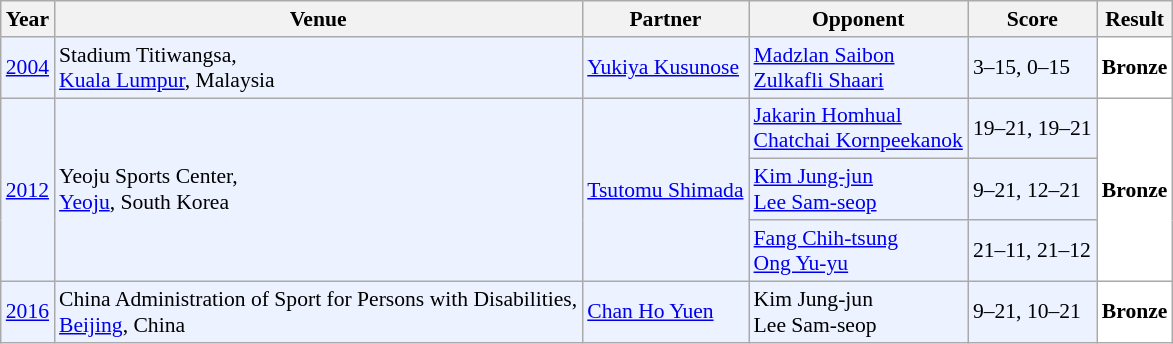<table class="sortable wikitable" style="font-size: 90%;">
<tr>
<th>Year</th>
<th>Venue</th>
<th>Partner</th>
<th>Opponent</th>
<th>Score</th>
<th>Result</th>
</tr>
<tr style="background:#ECF2FF">
<td align="center"><a href='#'>2004</a></td>
<td align="left">Stadium Titiwangsa,<br><a href='#'>Kuala Lumpur</a>, Malaysia</td>
<td align="left"> <a href='#'>Yukiya Kusunose</a></td>
<td align="left"> <a href='#'>Madzlan Saibon</a><br> <a href='#'>Zulkafli Shaari</a></td>
<td align="left">3–15, 0–15</td>
<td style="text-align:left; background:white"> <strong>Bronze</strong></td>
</tr>
<tr style="background:#ECF2FF">
<td rowspan="3" align="center"><a href='#'>2012</a></td>
<td rowspan="3" align="left">Yeoju Sports Center,<br><a href='#'>Yeoju</a>, South Korea</td>
<td rowspan="3" align="left"> <a href='#'>Tsutomu Shimada</a></td>
<td align="left"> <a href='#'>Jakarin Homhual</a><br> <a href='#'>Chatchai Kornpeekanok</a></td>
<td align="left">19–21, 19–21</td>
<td rowspan="3" style="text-align:left; background:white"> <strong>Bronze</strong></td>
</tr>
<tr style="background:#ECF2FF">
<td align="left"> <a href='#'>Kim Jung-jun</a><br> <a href='#'>Lee Sam-seop</a></td>
<td align="left">9–21, 12–21</td>
</tr>
<tr style="background:#ECF2FF">
<td align="left"> <a href='#'>Fang Chih-tsung</a><br> <a href='#'>Ong Yu-yu</a></td>
<td align="left">21–11, 21–12</td>
</tr>
<tr style="background:#ECF2FF">
<td align="center"><a href='#'>2016</a></td>
<td align="left">China Administration of Sport for Persons with Disabilities,<br><a href='#'>Beijing</a>, China</td>
<td align="left"> <a href='#'>Chan Ho Yuen</a></td>
<td align="left"> Kim Jung-jun<br> Lee Sam-seop</td>
<td align="left">9–21, 10–21</td>
<td style="text-align:left; background:white"> <strong>Bronze</strong></td>
</tr>
</table>
